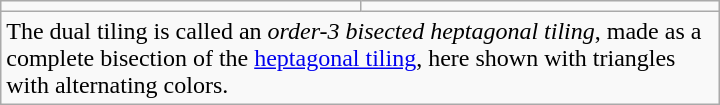<table class=wikitable width=480>
<tr>
<td></td>
<td></td>
</tr>
<tr>
<td colspan=3>The dual tiling is called an <em>order-3 bisected heptagonal tiling</em>, made as a complete bisection of the <a href='#'>heptagonal tiling</a>, here shown with triangles with alternating colors.</td>
</tr>
</table>
